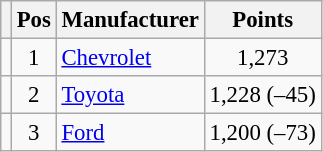<table class="wikitable" style="font-size: 95%;">
<tr>
<th></th>
<th>Pos</th>
<th>Manufacturer</th>
<th>Points</th>
</tr>
<tr>
<td align="left"></td>
<td style="text-align:center;">1</td>
<td><a href='#'>Chevrolet</a></td>
<td style="text-align:center;">1,273</td>
</tr>
<tr>
<td align="left"></td>
<td style="text-align:center;">2</td>
<td><a href='#'>Toyota</a></td>
<td style="text-align:center;">1,228 (–45)</td>
</tr>
<tr>
<td align="left"></td>
<td style="text-align:center;">3</td>
<td><a href='#'>Ford</a></td>
<td style="text-align:center;">1,200 (–73)</td>
</tr>
</table>
